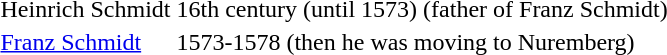<table>
<tr>
<td>Heinrich Schmidt</td>
<td>16th century (until 1573) (father of Franz Schmidt)</td>
</tr>
<tr>
<td><a href='#'>Franz Schmidt</a></td>
<td>1573-1578 (then he was moving to Nuremberg)</td>
</tr>
</table>
